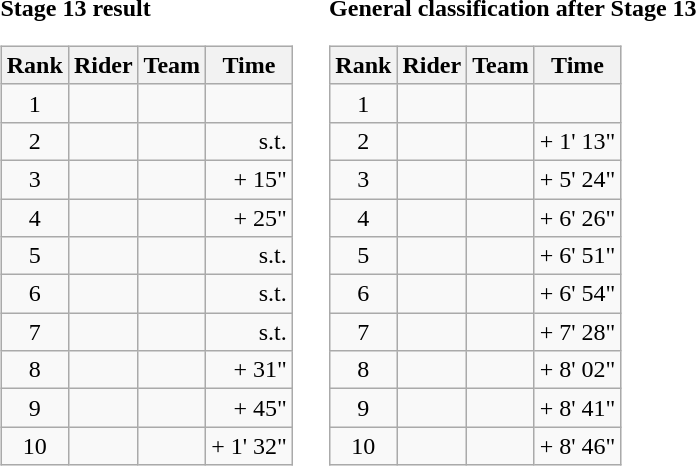<table>
<tr>
<td><strong>Stage 13 result</strong><br><table class="wikitable">
<tr>
<th scope="col">Rank</th>
<th scope="col">Rider</th>
<th scope="col">Team</th>
<th scope="col">Time</th>
</tr>
<tr>
<td style="text-align:center;">1</td>
<td></td>
<td></td>
<td style="text-align:right;"></td>
</tr>
<tr>
<td style="text-align:center;">2</td>
<td></td>
<td></td>
<td style="text-align:right;">s.t.</td>
</tr>
<tr>
<td style="text-align:center;">3</td>
<td></td>
<td></td>
<td style="text-align:right;">+ 15"</td>
</tr>
<tr>
<td style="text-align:center;">4</td>
<td></td>
<td></td>
<td style="text-align:right;">+ 25"</td>
</tr>
<tr>
<td style="text-align:center;">5</td>
<td></td>
<td></td>
<td style="text-align:right;">s.t.</td>
</tr>
<tr>
<td style="text-align:center;">6</td>
<td></td>
<td></td>
<td style="text-align:right;">s.t.</td>
</tr>
<tr>
<td style="text-align:center;">7</td>
<td></td>
<td></td>
<td style="text-align:right;">s.t.</td>
</tr>
<tr>
<td style="text-align:center;">8</td>
<td></td>
<td></td>
<td style="text-align:right;">+ 31"</td>
</tr>
<tr>
<td style="text-align:center;">9</td>
<td></td>
<td></td>
<td style="text-align:right;">+ 45"</td>
</tr>
<tr>
<td style="text-align:center;">10</td>
<td></td>
<td></td>
<td style="text-align:right;">+ 1' 32"</td>
</tr>
</table>
</td>
<td></td>
<td><strong>General classification after Stage 13</strong><br><table class="wikitable">
<tr>
<th scope="col">Rank</th>
<th scope="col">Rider</th>
<th scope="col">Team</th>
<th scope="col">Time</th>
</tr>
<tr>
<td style="text-align:center;">1</td>
<td></td>
<td></td>
<td style="text-align:right;"></td>
</tr>
<tr>
<td style="text-align:center;">2</td>
<td></td>
<td></td>
<td style="text-align:right;">+ 1' 13"</td>
</tr>
<tr>
<td style="text-align:center;">3</td>
<td></td>
<td></td>
<td style="text-align:right;">+ 5' 24"</td>
</tr>
<tr>
<td style="text-align:center;">4</td>
<td></td>
<td></td>
<td style="text-align:right;">+ 6' 26"</td>
</tr>
<tr>
<td style="text-align:center;">5</td>
<td></td>
<td></td>
<td style="text-align:right;">+ 6' 51"</td>
</tr>
<tr>
<td style="text-align:center;">6</td>
<td></td>
<td></td>
<td style="text-align:right;">+ 6' 54"</td>
</tr>
<tr>
<td style="text-align:center;">7</td>
<td></td>
<td></td>
<td style="text-align:right;">+ 7' 28"</td>
</tr>
<tr>
<td style="text-align:center;">8</td>
<td></td>
<td></td>
<td style="text-align:right;">+ 8' 02"</td>
</tr>
<tr>
<td style="text-align:center;">9</td>
<td></td>
<td></td>
<td style="text-align:right;">+ 8' 41"</td>
</tr>
<tr>
<td style="text-align:center;">10</td>
<td></td>
<td></td>
<td style="text-align:right;">+ 8' 46"</td>
</tr>
</table>
</td>
</tr>
</table>
